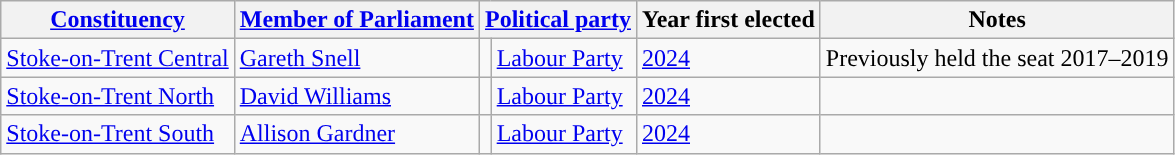<table class="wikitable sortable">
<tr>
<th><a href='#'>Constituency</a></th>
<th><a href='#'>Member of Parliament</a></th>
<th colspan="2" style="vertical-align:top;"><a href='#'>Political party</a></th>
<th>Year first elected</th>
<th>Notes</th>
</tr>
<tr>
<td><a href='#'>Stoke-on-Trent Central</a></td>
<td><a href='#'>Gareth Snell</a></td>
<td style="color:inherit;background:"></td>
<td><a href='#'>Labour Party</a></td>
<td><a href='#'>2024</a></td>
<td>Previously held the seat 2017–2019</td>
</tr>
<tr>
<td><a href='#'>Stoke-on-Trent North</a></td>
<td><a href='#'>David Williams</a></td>
<td style="color:inherit;background:"></td>
<td><a href='#'>Labour Party</a></td>
<td><a href='#'>2024</a></td>
<td></td>
</tr>
<tr>
<td><a href='#'>Stoke-on-Trent South</a></td>
<td><a href='#'>Allison Gardner</a></td>
<td style="color:inherit;background:"></td>
<td><a href='#'>Labour Party</a></td>
<td><a href='#'>2024</a></td>
<td></td>
</tr>
</table>
